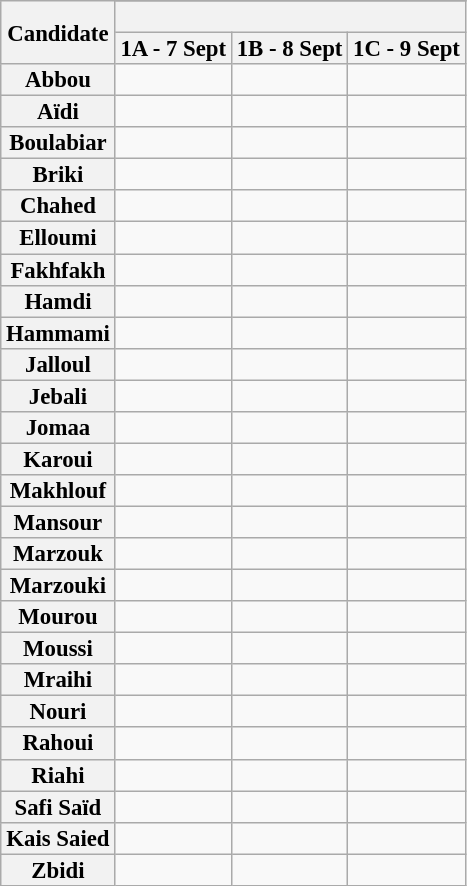<table class="wikitable sortable" style="text-align:center;font-size:95%;line-height:14px;">
<tr>
<th rowspan="3">Candidate</th>
</tr>
<tr>
<th colspan="15" style="color:black; vertical-align:top; text-align:center;" class="table-no"><br>
</th>
</tr>
<tr>
<th>1A - 7 Sept</th>
<th>1B - 8 Sept</th>
<th>1C - 9 Sept</th>
</tr>
<tr>
<th>Abbou</th>
<td></td>
<td></td>
<td></td>
</tr>
<tr>
<th>Aïdi</th>
<td></td>
<td></td>
<td></td>
</tr>
<tr>
<th>Boulabiar</th>
<td></td>
<td></td>
<td></td>
</tr>
<tr>
<th>Briki</th>
<td></td>
<td></td>
<td></td>
</tr>
<tr>
<th>Chahed</th>
<td></td>
<td></td>
<td></td>
</tr>
<tr>
<th>Elloumi</th>
<td></td>
<td></td>
<td></td>
</tr>
<tr>
<th>Fakhfakh</th>
<td></td>
<td></td>
<td></td>
</tr>
<tr>
<th>Hamdi</th>
<td></td>
<td></td>
<td></td>
</tr>
<tr>
<th>Hammami</th>
<td></td>
<td></td>
<td></td>
</tr>
<tr>
<th>Jalloul</th>
<td></td>
<td></td>
<td></td>
</tr>
<tr>
<th>Jebali</th>
<td></td>
<td></td>
<td></td>
</tr>
<tr>
<th>Jomaa</th>
<td></td>
<td></td>
<td></td>
</tr>
<tr>
<th>Karoui</th>
<td></td>
<td></td>
<td></td>
</tr>
<tr>
<th>Makhlouf</th>
<td></td>
<td></td>
<td></td>
</tr>
<tr>
<th>Mansour</th>
<td></td>
<td></td>
<td></td>
</tr>
<tr>
<th>Marzouk</th>
<td></td>
<td></td>
<td></td>
</tr>
<tr>
<th>Marzouki</th>
<td></td>
<td></td>
<td></td>
</tr>
<tr>
<th>Mourou</th>
<td></td>
<td></td>
<td></td>
</tr>
<tr>
<th>Moussi</th>
<td></td>
<td></td>
<td></td>
</tr>
<tr>
<th>Mraihi</th>
<td></td>
<td></td>
<td></td>
</tr>
<tr>
<th>Nouri</th>
<td></td>
<td></td>
<td></td>
</tr>
<tr>
<th>Rahoui</th>
<td></td>
<td></td>
<td></td>
</tr>
<tr>
<th>Riahi</th>
<td></td>
<td></td>
<td></td>
</tr>
<tr>
<th>Safi Saïd</th>
<td></td>
<td></td>
<td></td>
</tr>
<tr>
<th>Kais Saied</th>
<td></td>
<td></td>
<td></td>
</tr>
<tr>
<th>Zbidi</th>
<td></td>
<td></td>
<td></td>
</tr>
</table>
